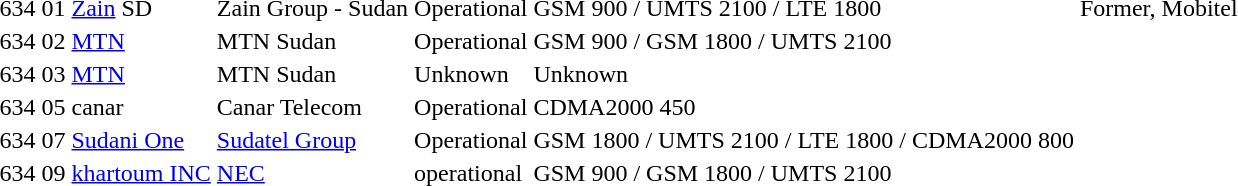<table>
<tr>
<td>634</td>
<td>01</td>
<td><a href='#'>Zain</a> SD</td>
<td>Zain Group - Sudan</td>
<td>Operational</td>
<td>GSM 900 / UMTS 2100 / LTE 1800</td>
<td>Former, Mobitel</td>
</tr>
<tr>
<td>634</td>
<td>02</td>
<td><a href='#'>MTN</a></td>
<td>MTN Sudan</td>
<td>Operational</td>
<td>GSM 900 / GSM 1800 / UMTS 2100</td>
<td></td>
</tr>
<tr>
<td>634</td>
<td>03</td>
<td><a href='#'>MTN</a></td>
<td>MTN Sudan</td>
<td>Unknown</td>
<td>Unknown</td>
<td></td>
</tr>
<tr>
<td>634</td>
<td>05</td>
<td>canar</td>
<td>Canar Telecom</td>
<td>Operational</td>
<td>CDMA2000 450</td>
<td></td>
</tr>
<tr>
<td>634</td>
<td>07</td>
<td><a href='#'>Sudani One</a></td>
<td><a href='#'>Sudatel Group</a></td>
<td>Operational</td>
<td>GSM 1800 / UMTS 2100 / LTE 1800 / CDMA2000 800</td>
<td></td>
</tr>
<tr>
<td>634</td>
<td>09</td>
<td><a href='#'>khartoum INC</a></td>
<td><a href='#'>NEC</a></td>
<td>operational</td>
<td>GSM 900 / GSM 1800 / UMTS 2100</td>
<td></td>
</tr>
</table>
